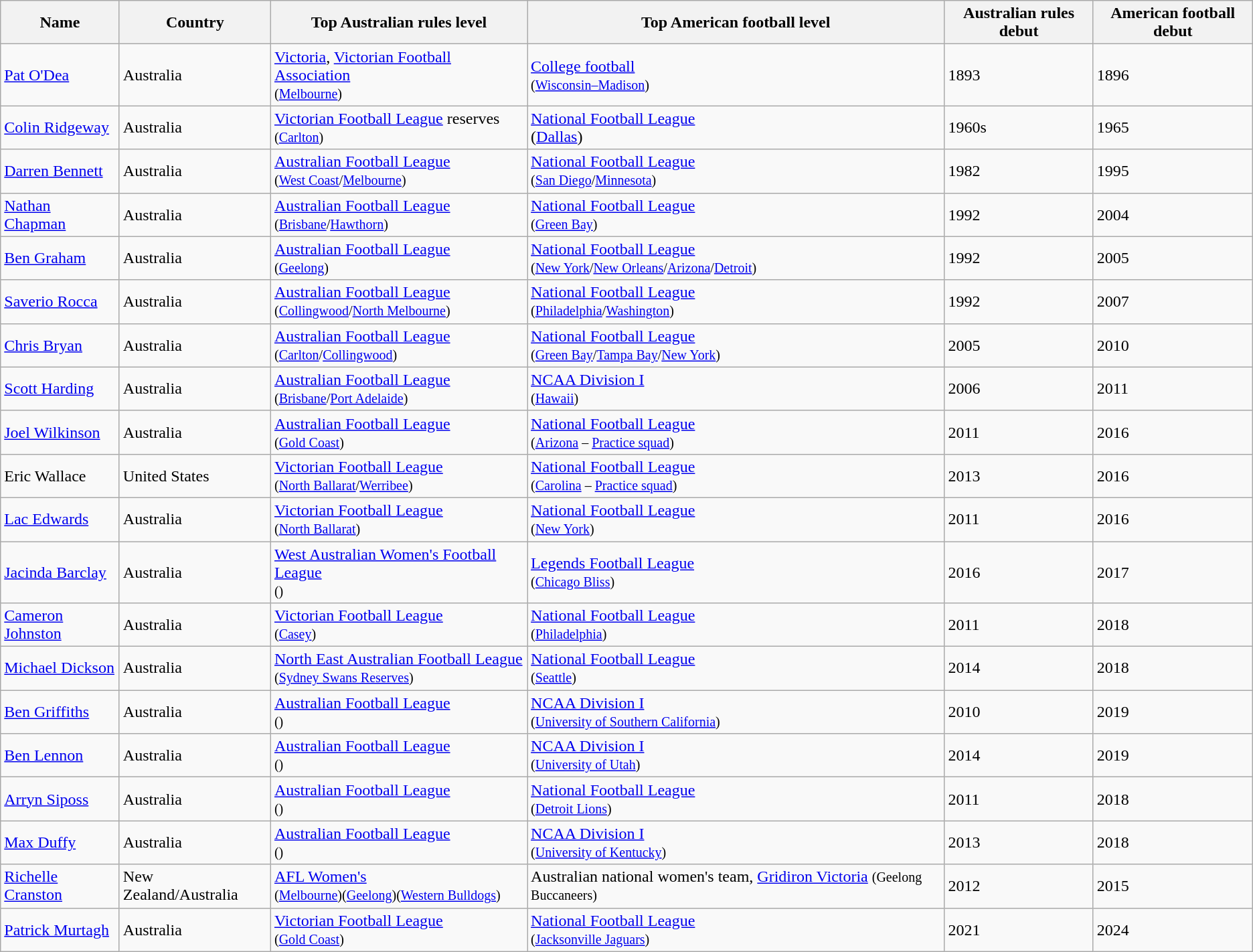<table class="wikitable sortable">
<tr>
<th>Name</th>
<th>Country</th>
<th>Top Australian rules level</th>
<th>Top American football level</th>
<th>Australian rules debut</th>
<th>American football debut</th>
</tr>
<tr>
<td><a href='#'>Pat O'Dea</a></td>
<td>Australia</td>
<td><a href='#'>Victoria</a>, <a href='#'>Victorian Football Association</a><br><small>(<a href='#'>Melbourne</a>)</small></td>
<td><a href='#'>College football</a><br><small>(<a href='#'>Wisconsin–Madison</a>)</small></td>
<td>1893</td>
<td>1896</td>
</tr>
<tr>
<td><a href='#'>Colin Ridgeway</a></td>
<td>Australia</td>
<td><a href='#'>Victorian Football League</a> reserves<br><small>(<a href='#'>Carlton</a>)</small></td>
<td><a href='#'>National Football League</a><br>(<a href='#'>Dallas</a>)</td>
<td>1960s</td>
<td>1965</td>
</tr>
<tr>
<td><a href='#'>Darren Bennett</a></td>
<td>Australia</td>
<td><a href='#'>Australian Football League</a><br><small>(<a href='#'>West Coast</a>/<a href='#'>Melbourne</a>)</small></td>
<td><a href='#'>National Football League</a><br><small>(<a href='#'>San Diego</a>/<a href='#'>Minnesota</a>)</small></td>
<td>1982</td>
<td>1995</td>
</tr>
<tr>
<td><a href='#'>Nathan Chapman</a></td>
<td>Australia</td>
<td><a href='#'>Australian Football League</a><br><small>(<a href='#'>Brisbane</a>/<a href='#'>Hawthorn</a>)</small></td>
<td><a href='#'>National Football League</a><br><small>(<a href='#'>Green Bay</a>)</small></td>
<td>1992</td>
<td>2004</td>
</tr>
<tr>
<td><a href='#'>Ben Graham</a></td>
<td>Australia</td>
<td><a href='#'>Australian Football League</a><br><small>(<a href='#'>Geelong</a>)</small></td>
<td><a href='#'>National Football League</a><br><small>(<a href='#'>New York</a>/<a href='#'>New Orleans</a>/<a href='#'>Arizona</a>/<a href='#'>Detroit</a>)</small></td>
<td>1992</td>
<td>2005</td>
</tr>
<tr>
<td><a href='#'>Saverio Rocca</a></td>
<td>Australia</td>
<td><a href='#'>Australian Football League</a><br><small>(<a href='#'>Collingwood</a>/<a href='#'>North Melbourne</a>)</small></td>
<td><a href='#'>National Football League</a><br><small>(<a href='#'>Philadelphia</a>/<a href='#'>Washington</a>)</small></td>
<td>1992</td>
<td>2007</td>
</tr>
<tr>
<td><a href='#'>Chris Bryan</a></td>
<td>Australia</td>
<td><a href='#'>Australian Football League</a><br><small>(<a href='#'>Carlton</a>/<a href='#'>Collingwood</a>)</small></td>
<td><a href='#'>National Football League</a><br><small>(<a href='#'>Green Bay</a>/<a href='#'>Tampa Bay</a>/<a href='#'>New York</a>)</small></td>
<td>2005</td>
<td>2010</td>
</tr>
<tr>
<td><a href='#'>Scott Harding</a></td>
<td>Australia</td>
<td><a href='#'>Australian Football League</a><br><small>(<a href='#'>Brisbane</a>/<a href='#'>Port Adelaide</a>)</small></td>
<td><a href='#'>NCAA Division I</a><br><small>(<a href='#'>Hawaii</a>)</small></td>
<td>2006</td>
<td>2011</td>
</tr>
<tr>
<td><a href='#'>Joel Wilkinson</a></td>
<td>Australia</td>
<td><a href='#'>Australian Football League</a><br><small>(<a href='#'>Gold Coast</a>)</small></td>
<td><a href='#'>National Football League</a><br><small>(<a href='#'>Arizona</a> – <a href='#'>Practice squad</a>)</small></td>
<td>2011</td>
<td>2016</td>
</tr>
<tr>
<td>Eric Wallace</td>
<td>United States</td>
<td><a href='#'>Victorian Football League</a><br><small>(<a href='#'>North Ballarat</a>/<a href='#'>Werribee</a>)</small></td>
<td><a href='#'>National Football League</a><br><small>(<a href='#'>Carolina</a> – <a href='#'>Practice squad</a>)</small></td>
<td>2013</td>
<td>2016</td>
</tr>
<tr>
<td><a href='#'>Lac Edwards</a></td>
<td>Australia</td>
<td><a href='#'>Victorian Football League</a><br><small>(<a href='#'>North Ballarat</a>)</small></td>
<td><a href='#'>National Football League</a><br><small>(<a href='#'>New York</a>)</small></td>
<td>2011</td>
<td>2016</td>
</tr>
<tr>
<td><a href='#'>Jacinda Barclay</a></td>
<td>Australia</td>
<td><a href='#'>West Australian Women's Football League</a><br><small>()</small></td>
<td><a href='#'>Legends Football League</a><br><small>(<a href='#'>Chicago Bliss</a>)</small></td>
<td>2016</td>
<td>2017</td>
</tr>
<tr>
<td><a href='#'>Cameron Johnston</a></td>
<td>Australia</td>
<td><a href='#'>Victorian Football League</a><br><small>(<a href='#'>Casey</a>)</small></td>
<td><a href='#'>National Football League</a><br><small>(<a href='#'>Philadelphia</a>)</small></td>
<td>2011</td>
<td>2018</td>
</tr>
<tr>
<td><a href='#'>Michael Dickson</a></td>
<td>Australia</td>
<td><a href='#'>North East Australian Football League</a><br><small>(<a href='#'>Sydney Swans Reserves</a>)</small></td>
<td><a href='#'>National Football League</a><br><small>(<a href='#'>Seattle</a>)</small></td>
<td>2014</td>
<td>2018</td>
</tr>
<tr>
<td><a href='#'>Ben Griffiths</a></td>
<td>Australia</td>
<td><a href='#'>Australian Football League</a><br><small>()</small></td>
<td><a href='#'>NCAA Division I</a><br><small>(<a href='#'>University of Southern California</a>)</small></td>
<td>2010</td>
<td>2019</td>
</tr>
<tr>
<td><a href='#'>Ben Lennon</a></td>
<td>Australia</td>
<td><a href='#'>Australian Football League</a><br><small>()</small></td>
<td><a href='#'>NCAA Division I</a><br><small>(<a href='#'>University of Utah</a>)</small></td>
<td>2014</td>
<td>2019</td>
</tr>
<tr>
<td><a href='#'>Arryn Siposs</a></td>
<td>Australia</td>
<td><a href='#'>Australian Football League</a><br><small>()</small></td>
<td><a href='#'>National Football League</a><br><small>(<a href='#'>Detroit Lions</a>)</small></td>
<td>2011</td>
<td>2018</td>
</tr>
<tr>
<td><a href='#'>Max Duffy</a></td>
<td>Australia</td>
<td><a href='#'>Australian Football League</a><br><small>()</small></td>
<td><a href='#'>NCAA Division I</a><br><small>(<a href='#'>University of Kentucky</a>)</small></td>
<td>2013</td>
<td>2018</td>
</tr>
<tr>
<td><a href='#'>Richelle Cranston</a></td>
<td>New Zealand/Australia</td>
<td><a href='#'>AFL Women's</a><br><small>(<a href='#'>Melbourne</a>)</small><small>(<a href='#'>Geelong</a>)</small><small>(<a href='#'>Western Bulldogs</a>)</small></td>
<td>Australian national women's team, <a href='#'>Gridiron Victoria</a> <small>(Geelong Buccaneers)</small></td>
<td>2012</td>
<td>2015</td>
</tr>
<tr>
<td><a href='#'>Patrick Murtagh</a></td>
<td>Australia</td>
<td><a href='#'>Victorian Football League</a><br><small>(<a href='#'>Gold Coast</a>)</small></td>
<td><a href='#'>National Football League</a><br><small>(<a href='#'>Jacksonville Jaguars</a>)</small></td>
<td>2021</td>
<td>2024</td>
</tr>
</table>
